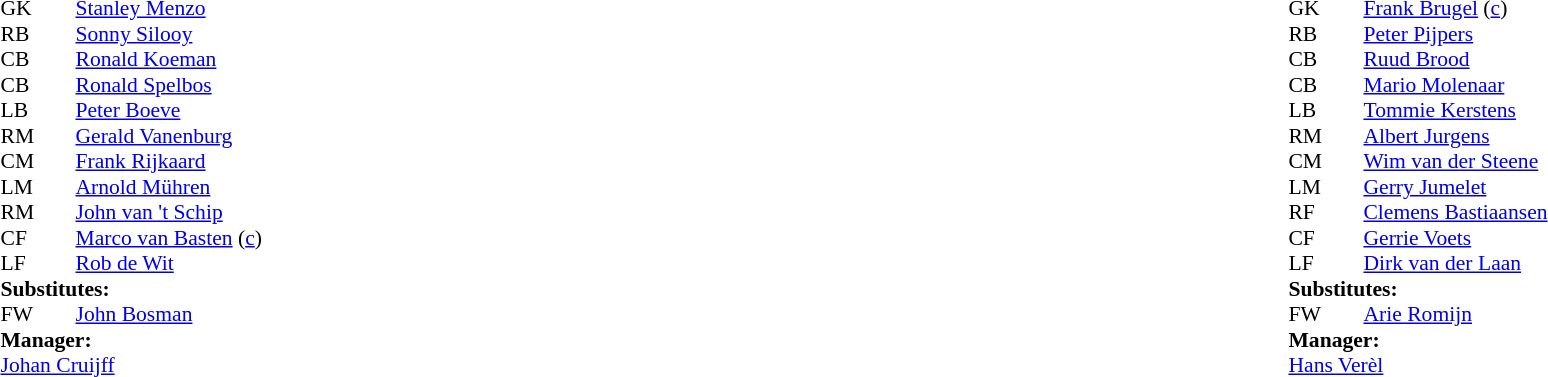<table style="width:100%;">
<tr>
<td style="vertical-align:top; width:40%;"><br><table style="font-size: 90%" cellspacing="0" cellpadding="0">
<tr>
<th width=25></th>
<th width=25></th>
</tr>
<tr>
<td>GK</td>
<td></td>
<td> <a href='#'>Stanley Menzo</a></td>
</tr>
<tr>
<td>RB</td>
<td></td>
<td> <a href='#'>Sonny Silooy</a></td>
</tr>
<tr>
<td>CB</td>
<td></td>
<td> <a href='#'>Ronald Koeman</a></td>
</tr>
<tr>
<td>CB</td>
<td></td>
<td> <a href='#'>Ronald Spelbos</a></td>
</tr>
<tr>
<td>LB</td>
<td></td>
<td> <a href='#'>Peter Boeve</a></td>
</tr>
<tr>
<td>RM</td>
<td></td>
<td> <a href='#'>Gerald Vanenburg</a></td>
<td></td>
<td></td>
</tr>
<tr>
<td>CM</td>
<td></td>
<td> <a href='#'>Frank Rijkaard</a></td>
</tr>
<tr>
<td>LM</td>
<td></td>
<td> <a href='#'>Arnold Mühren</a></td>
</tr>
<tr>
<td>RM</td>
<td></td>
<td> <a href='#'>John van 't Schip</a></td>
</tr>
<tr>
<td>CF</td>
<td></td>
<td> <a href='#'>Marco van Basten</a> (<a href='#'>c</a>)</td>
</tr>
<tr>
<td>LF</td>
<td></td>
<td> <a href='#'>Rob de Wit</a></td>
</tr>
<tr>
<td colspan=3><strong>Substitutes:</strong></td>
</tr>
<tr>
<td>FW</td>
<td></td>
<td> <a href='#'>John Bosman</a></td>
<td></td>
<td></td>
</tr>
<tr>
<td colspan=3><strong>Manager:</strong></td>
</tr>
<tr>
<td colspan=4> <a href='#'>Johan Cruijff</a></td>
</tr>
</table>
</td>
<td valign="top"></td>
<td style="vertical-align:top; width:50%;"><br><table cellspacing="0" cellpadding="0" style="font-size:90%; margin:auto;">
<tr>
<th width=25></th>
<th width=25></th>
</tr>
<tr>
<td>GK</td>
<td></td>
<td> <a href='#'>Frank Brugel</a> (<a href='#'>c</a>)</td>
</tr>
<tr>
<td>RB</td>
<td></td>
<td> <a href='#'>Peter Pijpers</a></td>
</tr>
<tr>
<td>CB</td>
<td></td>
<td> <a href='#'>Ruud Brood</a></td>
</tr>
<tr>
<td>CB</td>
<td></td>
<td> <a href='#'>Mario Molenaar</a></td>
</tr>
<tr>
<td>LB</td>
<td></td>
<td> <a href='#'>Tommie Kerstens</a></td>
</tr>
<tr>
<td>RM</td>
<td></td>
<td> <a href='#'>Albert Jurgens</a></td>
</tr>
<tr>
<td>CM</td>
<td></td>
<td> <a href='#'>Wim van der Steene</a></td>
<td></td>
<td></td>
</tr>
<tr>
<td>LM</td>
<td></td>
<td> <a href='#'>Gerry Jumelet</a></td>
</tr>
<tr>
<td>RF</td>
<td></td>
<td> <a href='#'>Clemens Bastiaansen</a></td>
</tr>
<tr>
<td>CF</td>
<td></td>
<td> <a href='#'>Gerrie Voets</a></td>
</tr>
<tr>
<td>LF</td>
<td></td>
<td> <a href='#'>Dirk van der Laan</a></td>
</tr>
<tr>
<td colspan=3><strong>Substitutes:</strong></td>
</tr>
<tr>
<td>FW</td>
<td></td>
<td> <a href='#'>Arie Romijn</a></td>
<td></td>
<td></td>
</tr>
<tr>
<td colspan=3><strong>Manager:</strong></td>
</tr>
<tr>
<td colspan=4> <a href='#'>Hans Verèl</a></td>
</tr>
</table>
</td>
</tr>
</table>
